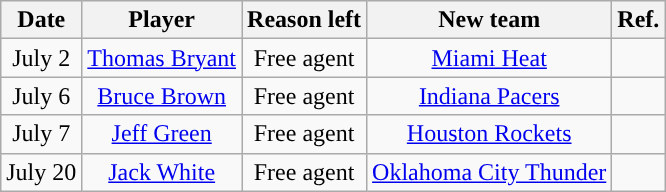<table class="wikitable sortable sortable" style="text-align: center">
<tr>
<th>Date</th>
<th>Player</th>
<th>Reason left</th>
<th>New team</th>
<th>Ref.</th>
</tr>
<tr>
<td>July 2</td>
<td><a href='#'>Thomas Bryant</a></td>
<td>Free agent</td>
<td><a href='#'>Miami Heat</a></td>
<td></td>
</tr>
<tr>
<td>July 6</td>
<td><a href='#'>Bruce Brown</a></td>
<td>Free agent</td>
<td><a href='#'>Indiana Pacers</a></td>
<td></td>
</tr>
<tr>
<td>July 7</td>
<td><a href='#'>Jeff Green</a></td>
<td>Free agent</td>
<td><a href='#'>Houston Rockets</a></td>
<td></td>
</tr>
<tr>
<td>July 20</td>
<td><a href='#'>Jack White</a></td>
<td>Free agent</td>
<td><a href='#'>Oklahoma City Thunder</a></td>
<td></td>
</tr>
</table>
